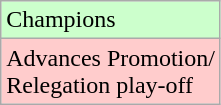<table class="wikitable">
<tr style="width:10px; background:#cfc;">
<td>Champions</td>
</tr>
<tr style="width:10px; background:#fcc;">
<td>Advances Promotion/<br>Relegation play-off</td>
</tr>
</table>
